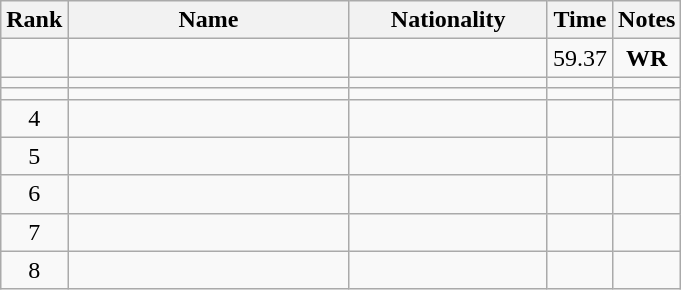<table class="wikitable sortable" style="text-align:center">
<tr>
<th>Rank</th>
<th style="width:180px">Name</th>
<th style="width:125px">Nationality</th>
<th>Time</th>
<th>Notes</th>
</tr>
<tr>
<td></td>
<td style="text-align:left;"></td>
<td style="text-align:left;"></td>
<td>59.37</td>
<td><strong>WR</strong></td>
</tr>
<tr>
<td></td>
<td style="text-align:left;"></td>
<td style="text-align:left;"></td>
<td></td>
<td></td>
</tr>
<tr>
<td></td>
<td style="text-align:left;"></td>
<td style="text-align:left;"></td>
<td></td>
<td></td>
</tr>
<tr>
<td>4</td>
<td style="text-align:left;"></td>
<td style="text-align:left;"></td>
<td></td>
<td></td>
</tr>
<tr>
<td>5</td>
<td style="text-align:left;"></td>
<td style="text-align:left;"></td>
<td></td>
<td></td>
</tr>
<tr>
<td>6</td>
<td style="text-align:left;"></td>
<td style="text-align:left;"></td>
<td></td>
<td></td>
</tr>
<tr>
<td>7</td>
<td style="text-align:left;"></td>
<td style="text-align:left;"></td>
<td></td>
<td></td>
</tr>
<tr>
<td>8</td>
<td style="text-align:left;"></td>
<td style="text-align:left;"></td>
<td></td>
<td></td>
</tr>
</table>
